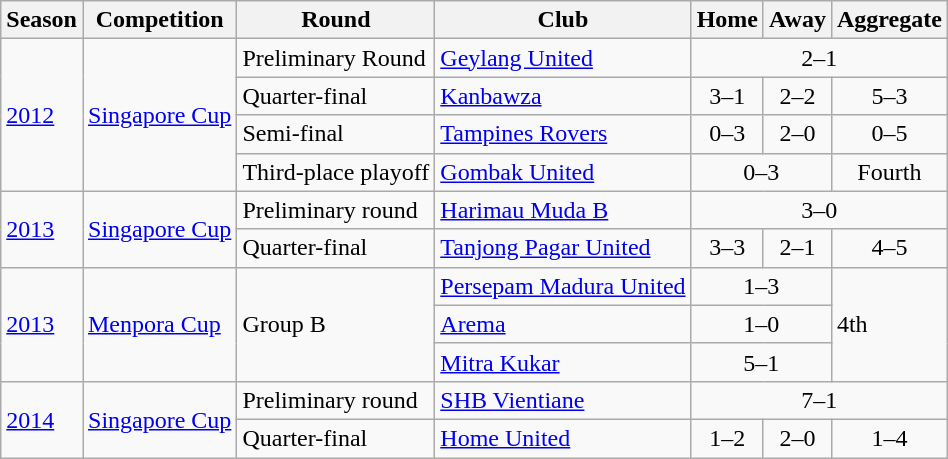<table class="wikitable mw-collapsible ">
<tr>
<th>Season</th>
<th>Competition</th>
<th>Round</th>
<th>Club</th>
<th>Home</th>
<th>Away</th>
<th>Aggregate</th>
</tr>
<tr>
<td rowspan="4"><a href='#'>2012</a></td>
<td rowspan="4"><a href='#'>Singapore Cup</a></td>
<td>Preliminary Round</td>
<td> <a href='#'>Geylang United</a></td>
<td colspan=3; style="text-align:center;">2–1</td>
</tr>
<tr>
<td>Quarter-final</td>
<td> <a href='#'>Kanbawza</a></td>
<td style="text-align:center;">3–1</td>
<td style="text-align:center;">2–2</td>
<td style="text-align:center;">5–3</td>
</tr>
<tr>
<td>Semi-final</td>
<td> <a href='#'>Tampines Rovers</a></td>
<td style="text-align:center;">0–3</td>
<td style="text-align:center;">2–0</td>
<td style="text-align:center;">0–5</td>
</tr>
<tr>
<td>Third-place playoff</td>
<td> <a href='#'>Gombak United</a></td>
<td colspan=2; style="text-align:center;">0–3</td>
<td style="text-align:center;">Fourth</td>
</tr>
<tr>
<td rowspan="2"><a href='#'>2013</a></td>
<td rowspan="2"><a href='#'>Singapore Cup</a></td>
<td>Preliminary round</td>
<td> <a href='#'>Harimau Muda B</a></td>
<td colspan=3; style="text-align:center;">3–0</td>
</tr>
<tr>
<td>Quarter-final</td>
<td> <a href='#'>Tanjong Pagar United</a></td>
<td style="text-align:center;">3–3</td>
<td style="text-align:center;">2–1</td>
<td style="text-align:center;">4–5</td>
</tr>
<tr>
<td rowspan="3"><a href='#'>2013</a></td>
<td rowspan="3"><a href='#'>Menpora Cup</a></td>
<td rowspan="3">Group B</td>
<td> <a href='#'>Persepam Madura United</a></td>
<td colspan=2; style="text-align:center;">1–3</td>
<td rowspan="3">4th</td>
</tr>
<tr>
<td> <a href='#'>Arema</a></td>
<td colspan=2; style="text-align:center;">1–0</td>
</tr>
<tr>
<td> <a href='#'>Mitra Kukar</a></td>
<td colspan=2; style="text-align:center;">5–1</td>
</tr>
<tr>
<td rowspan="2"><a href='#'>2014</a></td>
<td rowspan="2"><a href='#'>Singapore Cup</a></td>
<td>Preliminary round</td>
<td> <a href='#'>SHB Vientiane</a></td>
<td colspan=3; style="text-align:center;">7–1</td>
</tr>
<tr>
<td>Quarter-final</td>
<td> <a href='#'>Home United</a></td>
<td style="text-align:center;">1–2</td>
<td style="text-align:center;">2–0</td>
<td style="text-align:center;">1–4</td>
</tr>
</table>
